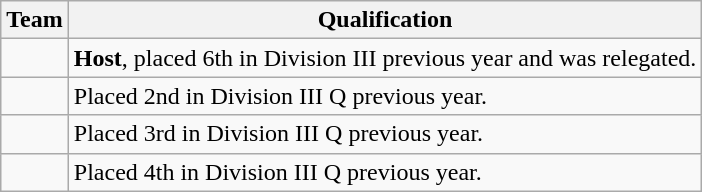<table class="wikitable">
<tr>
<th>Team</th>
<th>Qualification</th>
</tr>
<tr>
<td></td>
<td><strong>Host</strong>, placed 6th in Division III previous year and was relegated.</td>
</tr>
<tr>
<td></td>
<td>Placed 2nd in Division III Q previous year.</td>
</tr>
<tr>
<td></td>
<td>Placed 3rd in Division III Q previous year.</td>
</tr>
<tr>
<td></td>
<td>Placed 4th in Division III Q previous year.</td>
</tr>
</table>
